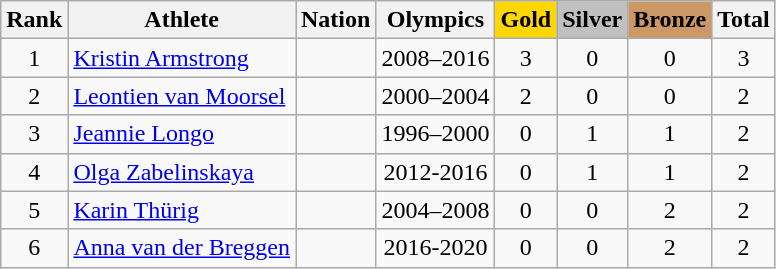<table class="wikitable sortable" style="text-align:center">
<tr>
<th>Rank</th>
<th>Athlete</th>
<th>Nation</th>
<th>Olympics</th>
<th style="background-color:gold">Gold</th>
<th style="background-color:silver">Silver</th>
<th style="background-color:#cc9966">Bronze</th>
<th>Total</th>
</tr>
<tr>
<td>1</td>
<td align=left data-sort-value="Armstrong, Kristin"><a href='#'>Kristin Armstrong</a></td>
<td align=left></td>
<td>2008–2016</td>
<td>3</td>
<td>0</td>
<td>0</td>
<td>3</td>
</tr>
<tr>
<td>2</td>
<td align=left data-sort-value="van Moorsel, Leontien"><a href='#'>Leontien van Moorsel</a></td>
<td align=left></td>
<td>2000–2004</td>
<td>2</td>
<td>0</td>
<td>0</td>
<td>2</td>
</tr>
<tr>
<td>3</td>
<td align=left data-sort-value="Longo, Jeannie"><a href='#'>Jeannie Longo</a></td>
<td align=left></td>
<td>1996–2000</td>
<td>0</td>
<td>1</td>
<td>1</td>
<td>2</td>
</tr>
<tr>
<td>4</td>
<td align=left data-sort-value="Zabelinskaya, Olga"><a href='#'>Olga Zabelinskaya</a></td>
<td align=left></td>
<td>2012-2016</td>
<td>0</td>
<td>1</td>
<td>1</td>
<td>2</td>
</tr>
<tr>
<td>5</td>
<td align=left data-sort-value="Thürig, Karin"><a href='#'>Karin Thürig</a></td>
<td align=left></td>
<td>2004–2008</td>
<td>0</td>
<td>0</td>
<td>2</td>
<td>2</td>
</tr>
<tr>
<td>6</td>
<td align=left data-sort-value="van der Breggen, Anna"><a href='#'>Anna van der Breggen</a></td>
<td align=left></td>
<td>2016-2020</td>
<td>0</td>
<td>0</td>
<td>2</td>
<td>2</td>
</tr>
</table>
